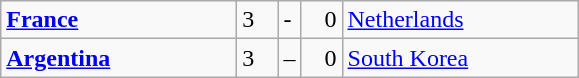<table class="wikitable">
<tr>
<td width=150> <strong><a href='#'>France</a></strong></td>
<td style="width:20px; text-align:left;">3</td>
<td>-</td>
<td style="width:20px; text-align:right;">0</td>
<td width=150> <a href='#'>Netherlands</a></td>
</tr>
<tr>
<td> <strong><a href='#'>Argentina</a></strong></td>
<td style="text-align:left;">3</td>
<td>–</td>
<td style="text-align:right;">0</td>
<td> <a href='#'>South Korea</a></td>
</tr>
</table>
